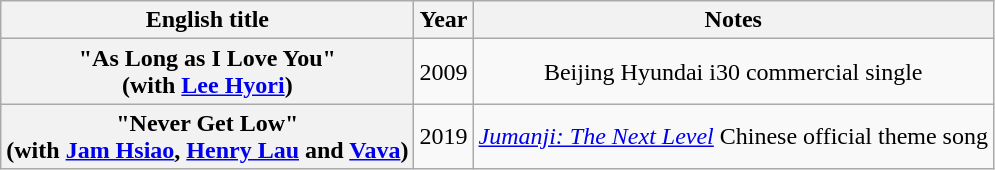<table class="wikitable plainrowheaders" style="text-align:center">
<tr>
<th>English title</th>
<th>Year</th>
<th>Notes</th>
</tr>
<tr>
<th scope="row">"As Long as I Love You"<br><span>(with <a href='#'>Lee Hyori</a>)</span></th>
<td>2009</td>
<td>Beijing Hyundai i30 commercial single</td>
</tr>
<tr>
<th scope="row">"Never Get Low"<br><span>(with <a href='#'>Jam Hsiao</a>, <a href='#'>Henry Lau</a> and <a href='#'>Vava</a>)</span></th>
<td>2019</td>
<td><em><a href='#'>Jumanji: The Next Level</a></em> Chinese official theme song</td>
</tr>
</table>
